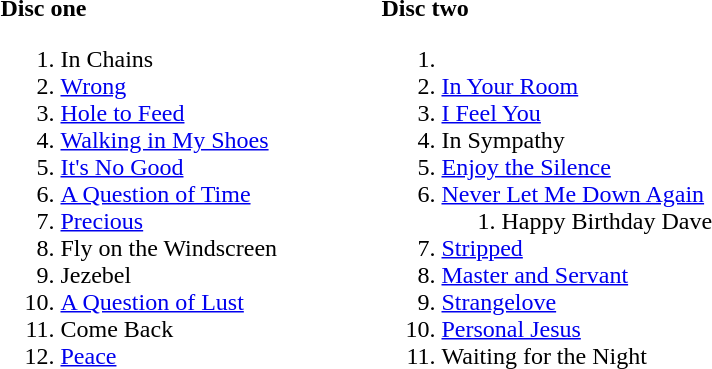<table ->
<tr>
<td width=250 valign=top><br><strong>Disc one</strong><ol><li>In Chains</li><li><a href='#'>Wrong</a></li><li><a href='#'>Hole to Feed</a></li><li><a href='#'>Walking in My Shoes</a></li><li><a href='#'>It's No Good</a></li><li><a href='#'>A Question of Time</a></li><li><a href='#'>Precious</a></li><li>Fly on the Windscreen</li><li>Jezebel</li><li><a href='#'>A Question of Lust</a></li><li>Come Back</li><li><a href='#'>Peace</a></li></ol></td>
<td width=250 valign=top><br><strong>Disc two</strong><ol><li><li><a href='#'>In Your Room</a></li><li><a href='#'>I Feel You</a></li><li>In Sympathy</li><li><a href='#'>Enjoy the Silence</a></li><li><a href='#'>Never Let Me Down Again</a><ol><li>Happy Birthday Dave</li></ol></li><li><a href='#'>Stripped</a></li><li><a href='#'>Master and Servant</a></li><li><a href='#'>Strangelove</a></li><li><a href='#'>Personal Jesus</a></li><li>Waiting for the Night</li></ol></td>
</tr>
</table>
